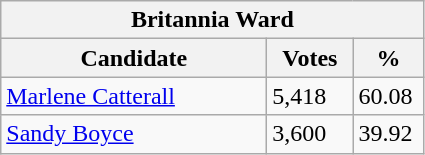<table class="wikitable">
<tr>
<th colspan="3">Britannia Ward</th>
</tr>
<tr>
<th style="width: 170px">Candidate</th>
<th style="width: 50px">Votes</th>
<th style="width: 40px">%</th>
</tr>
<tr>
<td><a href='#'>Marlene Catterall</a></td>
<td>5,418</td>
<td>60.08</td>
</tr>
<tr>
<td><a href='#'>Sandy Boyce</a></td>
<td>3,600</td>
<td>39.92</td>
</tr>
</table>
